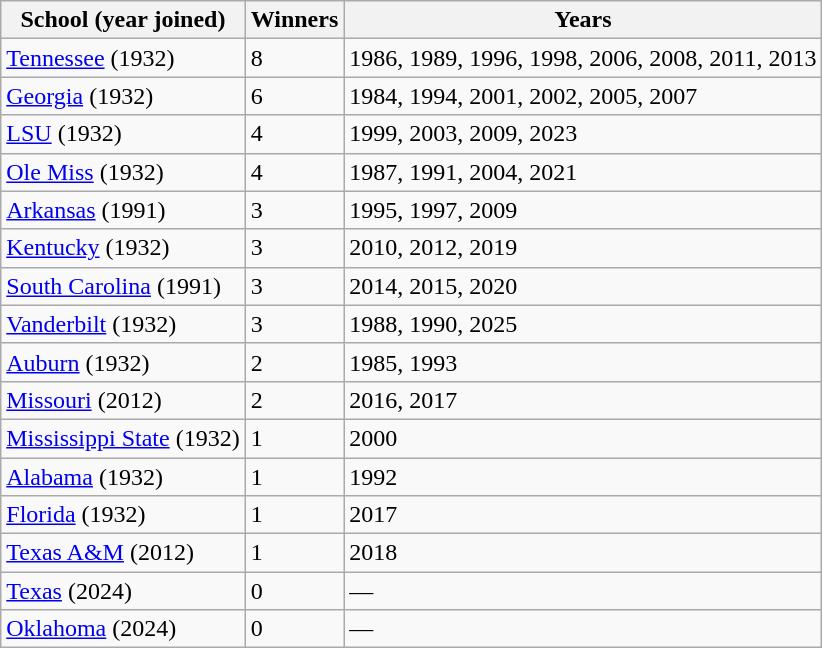<table class="wikitable sortable">
<tr>
<th>School (year joined)</th>
<th>Winners</th>
<th>Years</th>
</tr>
<tr>
<td><a href='#'>Tennessee</a> (1932)</td>
<td>8</td>
<td>1986, 1989, 1996, 1998, 2006, 2008, 2011, 2013</td>
</tr>
<tr>
<td><a href='#'>Georgia</a> (1932)</td>
<td>6</td>
<td>1984, 1994, 2001, 2002, 2005, 2007</td>
</tr>
<tr>
<td><a href='#'>LSU</a> (1932)</td>
<td>4</td>
<td>1999, 2003, 2009, 2023</td>
</tr>
<tr>
<td><a href='#'>Ole Miss</a> (1932)</td>
<td>4</td>
<td>1987, 1991, 2004, 2021</td>
</tr>
<tr>
<td><a href='#'>Arkansas</a> (1991)</td>
<td>3</td>
<td>1995, 1997, 2009</td>
</tr>
<tr>
<td><a href='#'>Kentucky</a> (1932)</td>
<td>3</td>
<td>2010, 2012, 2019</td>
</tr>
<tr>
<td><a href='#'>South Carolina</a> (1991)</td>
<td>3</td>
<td>2014, 2015, 2020</td>
</tr>
<tr>
<td><a href='#'>Vanderbilt</a> (1932)</td>
<td>3</td>
<td>1988, 1990, 2025</td>
</tr>
<tr>
<td><a href='#'>Auburn</a> (1932)</td>
<td>2</td>
<td>1985, 1993</td>
</tr>
<tr>
<td><a href='#'>Missouri</a> (2012)</td>
<td>2</td>
<td>2016, 2017</td>
</tr>
<tr>
<td><a href='#'>Mississippi State</a> (1932)</td>
<td>1</td>
<td>2000</td>
</tr>
<tr>
<td><a href='#'>Alabama</a> (1932)</td>
<td>1</td>
<td>1992</td>
</tr>
<tr>
<td><a href='#'>Florida</a> (1932)</td>
<td>1</td>
<td>2017</td>
</tr>
<tr>
<td><a href='#'>Texas A&M</a> (2012)</td>
<td>1</td>
<td>2018</td>
</tr>
<tr>
<td><a href='#'>Texas</a> (2024)</td>
<td>0</td>
<td>—</td>
</tr>
<tr>
<td><a href='#'>Oklahoma</a> (2024)</td>
<td>0</td>
<td>—</td>
</tr>
</table>
